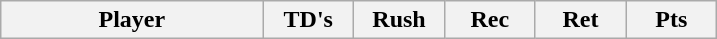<table class="wikitable sortable">
<tr>
<th bgcolor="#DDDDFF" width="26%">Player</th>
<th bgcolor="#DDDDFF" width="9%">TD's</th>
<th bgcolor="#DDDDFF" width="9%">Rush</th>
<th bgcolor="#DDDDFF" width="9%">Rec</th>
<th bgcolor="#DDDDFF" width="9%">Ret</th>
<th bgcolor="#DDDDFF" width="9%">Pts</th>
</tr>
</table>
